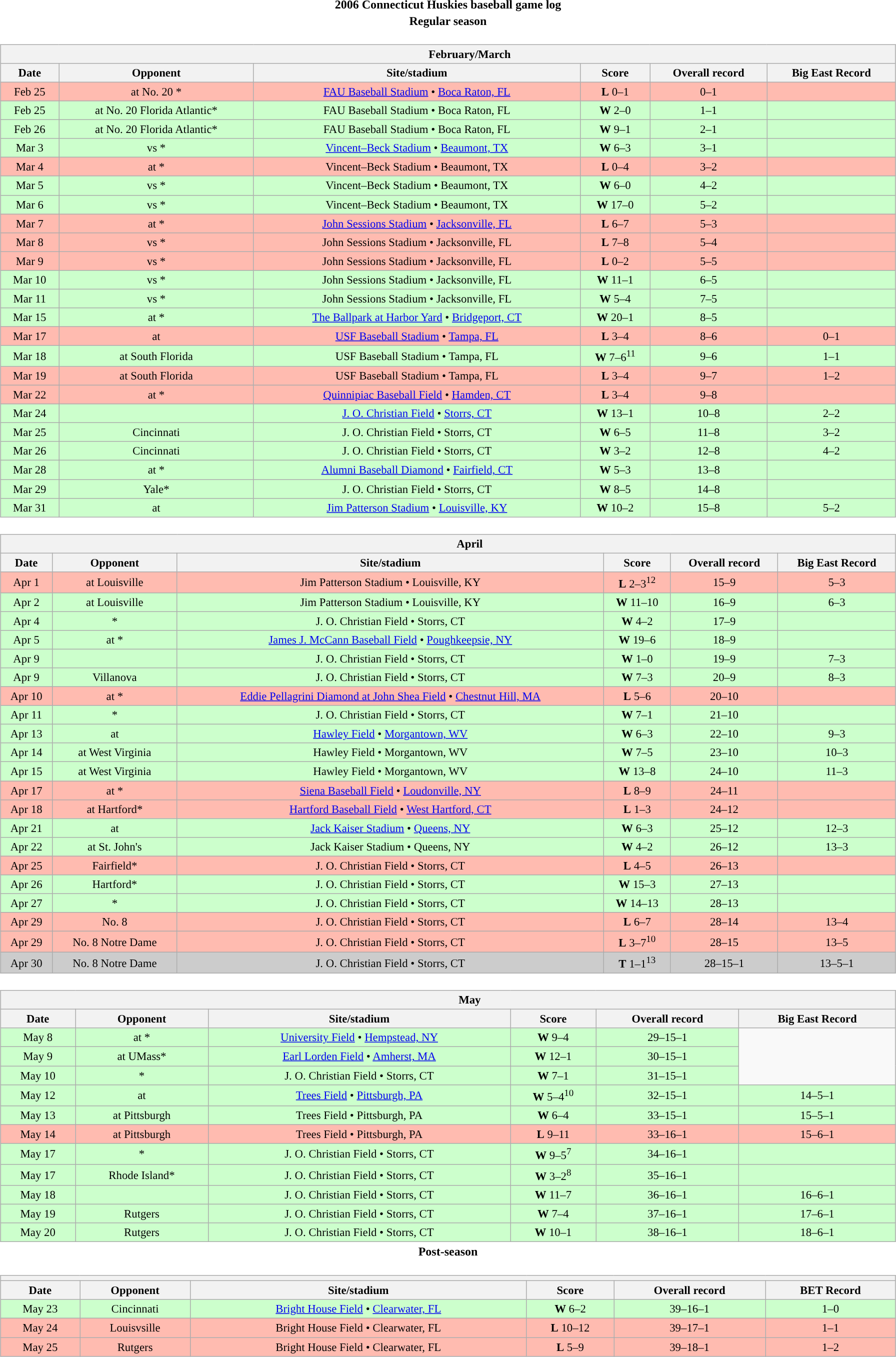<table class="toccolours" width=95% style="clear:both; margin:1.5em auto; text-align:center;">
<tr>
<th colspan=2>2006 Connecticut Huskies baseball game log</th>
</tr>
<tr>
<th colspan=2>Regular season</th>
</tr>
<tr valign="top">
<td><br><table class="wikitable collapsible collapsed" style="margin:auto; width:100%; text-align:center; font-size:95%">
<tr>
<th colspan=12 style="padding-left:4em;">February/March</th>
</tr>
<tr>
<th>Date</th>
<th>Opponent</th>
<th>Site/stadium</th>
<th>Score</th>
<th>Overall record</th>
<th>Big East Record</th>
</tr>
<tr bgcolor=ffbbb>
<td>Feb 25</td>
<td>at No. 20 *</td>
<td><a href='#'>FAU Baseball Stadium</a> • <a href='#'>Boca Raton, FL</a></td>
<td><strong>L</strong> 0–1</td>
<td>0–1</td>
<td></td>
</tr>
<tr bgcolor=ccffcc>
<td>Feb 25</td>
<td>at No. 20 Florida Atlantic*</td>
<td>FAU Baseball Stadium • Boca Raton, FL</td>
<td><strong>W</strong> 2–0</td>
<td>1–1</td>
<td></td>
</tr>
<tr bgcolor=ccffcc>
<td>Feb 26</td>
<td>at No. 20 Florida Atlantic*</td>
<td>FAU Baseball Stadium • Boca Raton, FL</td>
<td><strong>W</strong> 9–1</td>
<td>2–1</td>
<td></td>
</tr>
<tr bgcolor=ccffcc>
<td>Mar 3</td>
<td>vs *</td>
<td><a href='#'>Vincent–Beck Stadium</a> • <a href='#'>Beaumont, TX</a></td>
<td><strong>W</strong> 6–3</td>
<td>3–1</td>
<td></td>
</tr>
<tr bgcolor=ffbbb>
<td>Mar 4</td>
<td>at *</td>
<td>Vincent–Beck Stadium • Beaumont, TX</td>
<td><strong>L</strong> 0–4</td>
<td>3–2</td>
<td></td>
</tr>
<tr bgcolor=ccffcc>
<td>Mar 5</td>
<td>vs *</td>
<td>Vincent–Beck Stadium • Beaumont, TX</td>
<td><strong>W</strong> 6–0</td>
<td>4–2</td>
<td></td>
</tr>
<tr bgcolor=ccffcc>
<td>Mar 6</td>
<td>vs *</td>
<td>Vincent–Beck Stadium • Beaumont, TX</td>
<td><strong>W</strong> 17–0</td>
<td>5–2</td>
<td></td>
</tr>
<tr bgcolor=ffbbb>
<td>Mar 7</td>
<td>at *</td>
<td><a href='#'>John Sessions Stadium</a> • <a href='#'>Jacksonville, FL</a></td>
<td><strong>L</strong> 6–7</td>
<td>5–3</td>
<td></td>
</tr>
<tr bgcolor=ffbbb>
<td>Mar 8</td>
<td>vs *</td>
<td>John Sessions Stadium • Jacksonville, FL</td>
<td><strong>L</strong> 7–8</td>
<td>5–4</td>
<td></td>
</tr>
<tr bgcolor=ffbbb>
<td>Mar 9</td>
<td>vs *</td>
<td>John Sessions Stadium • Jacksonville, FL</td>
<td><strong>L</strong> 0–2</td>
<td>5–5</td>
<td></td>
</tr>
<tr bgcolor=ccffcc>
<td>Mar 10</td>
<td>vs *</td>
<td>John Sessions Stadium • Jacksonville, FL</td>
<td><strong>W</strong> 11–1</td>
<td>6–5</td>
<td></td>
</tr>
<tr bgcolor=ccffcc>
<td>Mar 11</td>
<td>vs *</td>
<td>John Sessions Stadium • Jacksonville, FL</td>
<td><strong>W</strong> 5–4</td>
<td>7–5</td>
<td></td>
</tr>
<tr bgcolor=ccffcc>
<td>Mar 15</td>
<td>at *</td>
<td><a href='#'>The Ballpark at Harbor Yard</a> • <a href='#'>Bridgeport, CT</a></td>
<td><strong>W</strong> 20–1</td>
<td>8–5</td>
<td></td>
</tr>
<tr bgcolor=ffbbb>
<td>Mar 17</td>
<td>at </td>
<td><a href='#'>USF Baseball Stadium</a> • <a href='#'>Tampa, FL</a></td>
<td><strong>L</strong> 3–4</td>
<td>8–6</td>
<td>0–1</td>
</tr>
<tr bgcolor=ccffcc>
<td>Mar 18</td>
<td>at South Florida</td>
<td>USF Baseball Stadium • Tampa, FL</td>
<td><strong>W</strong> 7–6<sup>11</sup></td>
<td>9–6</td>
<td>1–1</td>
</tr>
<tr bgcolor=ffbbb>
<td>Mar 19</td>
<td>at South Florida</td>
<td>USF Baseball Stadium • Tampa, FL</td>
<td><strong>L</strong> 3–4</td>
<td>9–7</td>
<td>1–2</td>
</tr>
<tr bgcolor=ffbbb>
<td>Mar 22</td>
<td>at *</td>
<td><a href='#'>Quinnipiac Baseball Field</a> • <a href='#'>Hamden, CT</a></td>
<td><strong>L</strong> 3–4</td>
<td>9–8</td>
<td></td>
</tr>
<tr bgcolor=ccffcc>
<td>Mar 24</td>
<td></td>
<td><a href='#'>J. O. Christian Field</a> • <a href='#'>Storrs, CT</a></td>
<td><strong>W</strong> 13–1</td>
<td>10–8</td>
<td>2–2</td>
</tr>
<tr bgcolor=ccffcc>
<td>Mar 25</td>
<td>Cincinnati</td>
<td>J. O. Christian Field • Storrs, CT</td>
<td><strong>W</strong> 6–5</td>
<td>11–8</td>
<td>3–2</td>
</tr>
<tr bgcolor=ccffcc>
<td>Mar 26</td>
<td>Cincinnati</td>
<td>J. O. Christian Field • Storrs, CT</td>
<td><strong>W</strong> 3–2</td>
<td>12–8</td>
<td>4–2</td>
</tr>
<tr bgcolor=ccffcc>
<td>Mar 28</td>
<td>at *</td>
<td><a href='#'>Alumni Baseball Diamond</a> • <a href='#'>Fairfield, CT</a></td>
<td><strong>W</strong> 5–3</td>
<td>13–8</td>
<td></td>
</tr>
<tr bgcolor=ccffcc>
<td>Mar 29</td>
<td>Yale*</td>
<td>J. O. Christian Field • Storrs, CT</td>
<td><strong>W</strong> 8–5</td>
<td>14–8</td>
<td></td>
</tr>
<tr bgcolor=ccffcc>
<td>Mar 31</td>
<td>at </td>
<td><a href='#'>Jim Patterson Stadium</a> • <a href='#'>Louisville, KY</a></td>
<td><strong>W</strong> 10–2</td>
<td>15–8</td>
<td>5–2</td>
</tr>
</table>
</td>
</tr>
<tr>
<td><br><table class="wikitable collapsible collapsed" style="margin:auto; width:100%; text-align:center; font-size:95%">
<tr>
<th colspan=12 style="padding-left:4em;">April</th>
</tr>
<tr>
<th>Date</th>
<th>Opponent</th>
<th>Site/stadium</th>
<th>Score</th>
<th>Overall record</th>
<th>Big East Record</th>
</tr>
<tr bgcolor=ffbbb>
<td>Apr 1</td>
<td>at Louisville</td>
<td>Jim Patterson Stadium • Louisville, KY</td>
<td><strong>L</strong> 2–3<sup>12</sup></td>
<td>15–9</td>
<td>5–3</td>
</tr>
<tr bgcolor=ccffcc>
<td>Apr 2</td>
<td>at Louisville</td>
<td>Jim Patterson Stadium • Louisville, KY</td>
<td><strong>W</strong> 11–10</td>
<td>16–9</td>
<td>6–3</td>
</tr>
<tr bgcolor=ccffcc>
<td>Apr 4</td>
<td>*</td>
<td>J. O. Christian Field • Storrs, CT</td>
<td><strong>W</strong> 4–2</td>
<td>17–9</td>
<td></td>
</tr>
<tr bgcolor=ccffcc>
<td>Apr 5</td>
<td>at *</td>
<td><a href='#'>James J. McCann Baseball Field</a> • <a href='#'>Poughkeepsie, NY</a></td>
<td><strong>W</strong> 19–6</td>
<td>18–9</td>
<td></td>
</tr>
<tr bgcolor=ccffcc>
<td>Apr 9</td>
<td></td>
<td>J. O. Christian Field • Storrs, CT</td>
<td><strong>W</strong> 1–0</td>
<td>19–9</td>
<td>7–3</td>
</tr>
<tr bgcolor=ccffcc>
<td>Apr 9</td>
<td>Villanova</td>
<td>J. O. Christian Field • Storrs, CT</td>
<td><strong>W</strong> 7–3</td>
<td>20–9</td>
<td>8–3</td>
</tr>
<tr bgcolor=ffbbb>
<td>Apr 10</td>
<td>at *</td>
<td><a href='#'>Eddie Pellagrini Diamond at John Shea Field</a> • <a href='#'>Chestnut Hill, MA</a></td>
<td><strong>L</strong> 5–6</td>
<td>20–10</td>
<td></td>
</tr>
<tr bgcolor=ccffcc>
<td>Apr 11</td>
<td>*</td>
<td>J. O. Christian Field • Storrs, CT</td>
<td><strong>W</strong> 7–1</td>
<td>21–10</td>
<td></td>
</tr>
<tr bgcolor=ccffcc>
<td>Apr 13</td>
<td>at </td>
<td><a href='#'>Hawley Field</a> • <a href='#'>Morgantown, WV</a></td>
<td><strong>W</strong> 6–3</td>
<td>22–10</td>
<td>9–3</td>
</tr>
<tr bgcolor=ccffcc>
<td>Apr 14</td>
<td>at West Virginia</td>
<td>Hawley Field • Morgantown, WV</td>
<td><strong>W</strong> 7–5</td>
<td>23–10</td>
<td>10–3</td>
</tr>
<tr bgcolor=ccffcc>
<td>Apr 15</td>
<td>at West Virginia</td>
<td>Hawley Field • Morgantown, WV</td>
<td><strong>W</strong> 13–8</td>
<td>24–10</td>
<td>11–3</td>
</tr>
<tr bgcolor=ffbbb>
<td>Apr 17</td>
<td>at *</td>
<td><a href='#'>Siena Baseball Field</a> • <a href='#'>Loudonville, NY</a></td>
<td><strong>L</strong> 8–9</td>
<td>24–11</td>
<td></td>
</tr>
<tr bgcolor=ffbbb>
<td>Apr 18</td>
<td>at Hartford*</td>
<td><a href='#'>Hartford Baseball Field</a> • <a href='#'>West Hartford, CT</a></td>
<td><strong>L</strong> 1–3</td>
<td>24–12</td>
<td></td>
</tr>
<tr bgcolor=ccffcc>
<td>Apr 21</td>
<td>at </td>
<td><a href='#'>Jack Kaiser Stadium</a> • <a href='#'>Queens, NY</a></td>
<td><strong>W</strong> 6–3</td>
<td>25–12</td>
<td>12–3</td>
</tr>
<tr bgcolor=ccffcc>
<td>Apr 22</td>
<td>at St. John's</td>
<td>Jack Kaiser Stadium • Queens, NY</td>
<td><strong>W</strong> 4–2</td>
<td>26–12</td>
<td>13–3</td>
</tr>
<tr bgcolor=ffbbb>
<td>Apr 25</td>
<td>Fairfield*</td>
<td>J. O. Christian Field • Storrs, CT</td>
<td><strong>L</strong> 4–5</td>
<td>26–13</td>
<td></td>
</tr>
<tr bgcolor=ccffcc>
<td>Apr 26</td>
<td>Hartford*</td>
<td>J. O. Christian Field • Storrs, CT</td>
<td><strong>W</strong> 15–3</td>
<td>27–13</td>
<td></td>
</tr>
<tr bgcolor=ccffcc>
<td>Apr 27</td>
<td>*</td>
<td>J. O. Christian Field • Storrs, CT</td>
<td><strong>W</strong> 14–13</td>
<td>28–13</td>
<td></td>
</tr>
<tr bgcolor=ffbbb>
<td>Apr 29</td>
<td>No. 8 </td>
<td>J. O. Christian Field • Storrs, CT</td>
<td><strong>L</strong> 6–7</td>
<td>28–14</td>
<td>13–4</td>
</tr>
<tr bgcolor=ffbbb>
<td>Apr 29</td>
<td>No. 8 Notre Dame</td>
<td>J. O. Christian Field • Storrs, CT</td>
<td><strong>L</strong> 3–7<sup>10</sup></td>
<td>28–15</td>
<td>13–5</td>
</tr>
<tr bgcolor=cccccc>
<td>Apr 30</td>
<td>No. 8 Notre Dame</td>
<td>J. O. Christian Field • Storrs, CT</td>
<td><strong>T</strong> 1–1<sup>13</sup></td>
<td>28–15–1</td>
<td>13–5–1</td>
</tr>
</table>
</td>
</tr>
<tr>
<td><br><table class="wikitable collapsible collapsed" style="margin:auto; width:100%; text-align:center; font-size:95%">
<tr>
<th colspan=12 style="padding-left:4em;">May</th>
</tr>
<tr>
<th>Date</th>
<th>Opponent</th>
<th>Site/stadium</th>
<th>Score</th>
<th>Overall record</th>
<th>Big East Record</th>
</tr>
<tr bgcolor=ccffcc>
<td>May 8</td>
<td>at *</td>
<td><a href='#'>University Field</a> • <a href='#'>Hempstead, NY</a></td>
<td><strong>W</strong> 9–4</td>
<td>29–15–1</td>
</tr>
<tr bgcolor=ccffcc>
<td>May 9</td>
<td>at UMass*</td>
<td><a href='#'>Earl Lorden Field</a> • <a href='#'>Amherst, MA</a></td>
<td><strong>W</strong> 12–1</td>
<td>30–15–1</td>
</tr>
<tr bgcolor=ccffcc>
<td>May 10</td>
<td>*</td>
<td>J. O. Christian Field • Storrs, CT</td>
<td><strong>W</strong> 7–1</td>
<td>31–15–1</td>
</tr>
<tr bgcolor=ccffcc>
<td>May 12</td>
<td>at </td>
<td><a href='#'>Trees Field</a> • <a href='#'>Pittsburgh, PA</a></td>
<td><strong>W</strong> 5–4<sup>10</sup></td>
<td>32–15–1</td>
<td>14–5–1</td>
</tr>
<tr bgcolor=ccffcc>
<td>May 13</td>
<td>at Pittsburgh</td>
<td>Trees Field • Pittsburgh, PA</td>
<td><strong>W</strong> 6–4</td>
<td>33–15–1</td>
<td>15–5–1</td>
</tr>
<tr bgcolor=ffbbb>
<td>May 14</td>
<td>at Pittsburgh</td>
<td>Trees Field • Pittsburgh, PA</td>
<td><strong>L</strong> 9–11</td>
<td>33–16–1</td>
<td>15–6–1</td>
</tr>
<tr bgcolor=ccffcc>
<td>May 17</td>
<td>*</td>
<td>J. O. Christian Field • Storrs, CT</td>
<td><strong>W</strong> 9–5<sup>7</sup></td>
<td>34–16–1</td>
<td></td>
</tr>
<tr bgcolor=ccffcc>
<td>May 17</td>
<td>Rhode Island*</td>
<td>J. O. Christian Field • Storrs, CT</td>
<td><strong>W</strong> 3–2<sup>8</sup></td>
<td>35–16–1</td>
<td></td>
</tr>
<tr bgcolor=ccffcc>
<td>May 18</td>
<td></td>
<td>J. O. Christian Field • Storrs, CT</td>
<td><strong>W</strong> 11–7</td>
<td>36–16–1</td>
<td>16–6–1</td>
</tr>
<tr bgcolor=ccffcc>
<td>May 19</td>
<td>Rutgers</td>
<td>J. O. Christian Field • Storrs, CT</td>
<td><strong>W</strong> 7–4</td>
<td>37–16–1</td>
<td>17–6–1</td>
</tr>
<tr bgcolor=ccffcc>
<td>May 20</td>
<td>Rutgers</td>
<td>J. O. Christian Field • Storrs, CT</td>
<td><strong>W</strong> 10–1</td>
<td>38–16–1</td>
<td>18–6–1</td>
</tr>
</table>
</td>
</tr>
<tr>
<th colspan=2>Post-season</th>
</tr>
<tr>
<td><br><table class="wikitable collapsible collapsed" style="margin:auto; width:100%; text-align:center; font-size:95%">
<tr>
<th colspan=12 style="padding-left:4em;"><a href='#'></a></th>
</tr>
<tr>
<th>Date</th>
<th>Opponent</th>
<th>Site/stadium</th>
<th>Score</th>
<th>Overall record</th>
<th>BET Record</th>
</tr>
<tr bgcolor=ccffcc>
<td>May 23</td>
<td>Cincinnati</td>
<td><a href='#'>Bright House Field</a> • <a href='#'>Clearwater, FL</a></td>
<td><strong>W</strong> 6–2</td>
<td>39–16–1</td>
<td>1–0</td>
</tr>
<tr bgcolor=ffbbb>
<td>May 24</td>
<td>Louisvsille</td>
<td>Bright House Field • Clearwater, FL</td>
<td><strong>L</strong> 10–12</td>
<td>39–17–1</td>
<td>1–1</td>
</tr>
<tr bgcolor=ffbbb>
<td>May 25</td>
<td>Rutgers</td>
<td>Bright House Field • Clearwater, FL</td>
<td><strong>L</strong> 5–9</td>
<td>39–18–1</td>
<td>1–2</td>
</tr>
</table>
</td>
</tr>
</table>
